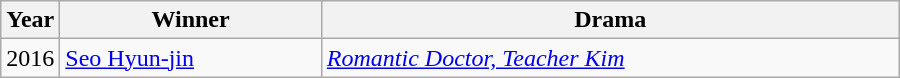<table class="wikitable" style="width:600px">
<tr>
<th width=10>Year</th>
<th>Winner</th>
<th>Drama</th>
</tr>
<tr>
<td>2016</td>
<td><a href='#'>Seo Hyun-jin</a></td>
<td><em><a href='#'>Romantic Doctor, Teacher Kim</a></em></td>
</tr>
</table>
